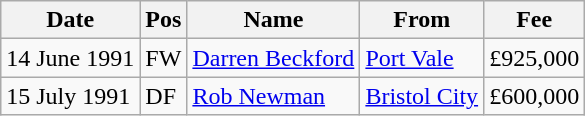<table class="wikitable">
<tr>
<th>Date</th>
<th>Pos</th>
<th>Name</th>
<th>From</th>
<th>Fee</th>
</tr>
<tr>
<td>14 June 1991</td>
<td>FW</td>
<td><a href='#'>Darren Beckford</a></td>
<td><a href='#'>Port Vale</a></td>
<td>£925,000</td>
</tr>
<tr>
<td>15 July 1991</td>
<td>DF</td>
<td><a href='#'>Rob Newman</a></td>
<td><a href='#'>Bristol City</a></td>
<td>£600,000</td>
</tr>
</table>
